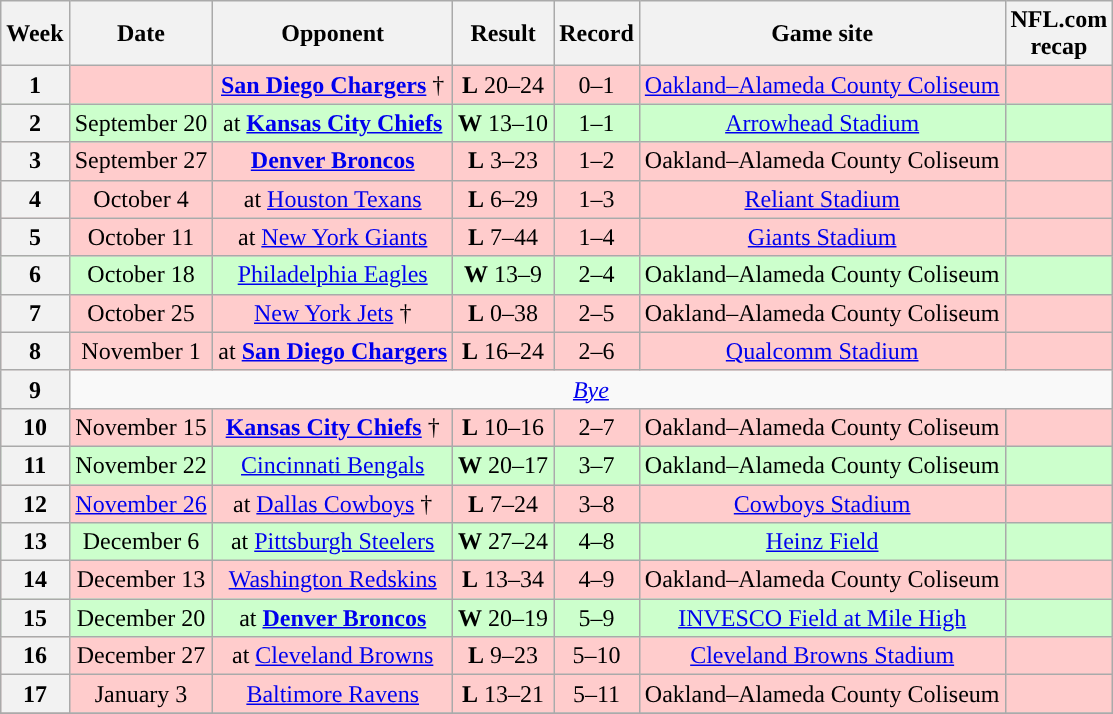<table class="wikitable" style="text-align:center">
<tr>
<th>Week</th>
<th>Date</th>
<th>Opponent</th>
<th>Result</th>
<th>Record</th>
<th>Game site</th>
<th>NFL.com<br>recap</th>
</tr>
<tr style="text-align:center; background:#fcc;">
<th style="text-align:center;">1</th>
<td style="text-align:center;"></td>
<td style="text-align:center;"><strong><a href='#'>San Diego Chargers</a></strong> †</td>
<td style="text-align:center;"><strong>L</strong> 20–24</td>
<td style="text-align:center;">0–1</td>
<td style="text-align:center;"><a href='#'>Oakland–Alameda County Coliseum</a></td>
<td style="text-align:center;"></td>
</tr>
<tr style="background:#cfc;">
<th style="text-align:center;">2</th>
<td style="text-align:center;">September 20</td>
<td style="text-align:center;">at <strong><a href='#'>Kansas City Chiefs</a></strong></td>
<td style="text-align:center;"><strong>W</strong> 13–10</td>
<td style="text-align:center;">1–1</td>
<td style="text-align:center;"><a href='#'>Arrowhead Stadium</a></td>
<td style="text-align:center;"></td>
</tr>
<tr style="background:#fcc;">
<th style="text-align:center;">3</th>
<td style="text-align:center;">September 27</td>
<td style="text-align:center;"><strong><a href='#'>Denver Broncos</a></strong></td>
<td style="text-align:center;"><strong>L</strong> 3–23</td>
<td style="text-align:center;">1–2</td>
<td style="text-align:center;">Oakland–Alameda County Coliseum</td>
<td style="text-align:center;"></td>
</tr>
<tr style="background:#fcc;">
<th style="text-align:center;">4</th>
<td style="text-align:center;">October 4</td>
<td style="text-align:center;">at <a href='#'>Houston Texans</a></td>
<td style="text-align:center;"><strong>L</strong> 6–29</td>
<td style="text-align:center;">1–3</td>
<td style="text-align:center;"><a href='#'>Reliant Stadium</a></td>
<td style="text-align:center;"></td>
</tr>
<tr style="background:#fcc;">
<th style="text-align:center;">5</th>
<td style="text-align:center;">October 11</td>
<td style="text-align:center;">at <a href='#'>New York Giants</a></td>
<td style="text-align:center;"><strong>L</strong> 7–44</td>
<td style="text-align:center;">1–4</td>
<td style="text-align:center;"><a href='#'>Giants Stadium</a></td>
<td style="text-align:center;"></td>
</tr>
<tr style="background:#cfc;">
<th style="text-align:center;">6</th>
<td style="text-align:center;">October 18</td>
<td style="text-align:center;"><a href='#'>Philadelphia Eagles</a></td>
<td style="text-align:center;"><strong>W</strong> 13–9</td>
<td style="text-align:center;">2–4</td>
<td style="text-align:center;">Oakland–Alameda County Coliseum</td>
<td style="text-align:center;"></td>
</tr>
<tr style="background:#fcc;">
<th style="text-align:center;">7</th>
<td style="text-align:center;">October 25</td>
<td style="text-align:center;"><a href='#'>New York Jets</a> †</td>
<td style="text-align:center;"><strong>L</strong> 0–38</td>
<td style="text-align:center;">2–5</td>
<td style="text-align:center;">Oakland–Alameda County Coliseum</td>
<td style="text-align:center;"></td>
</tr>
<tr style="background:#fcc;">
<th style="text-align:center;">8</th>
<td style="text-align:center;">November 1</td>
<td style="text-align:center;">at <strong><a href='#'>San Diego Chargers</a></strong></td>
<td style="text-align:center;"><strong>L</strong> 16–24</td>
<td style="text-align:center;">2–6</td>
<td style="text-align:center;"><a href='#'>Qualcomm Stadium</a></td>
<td style="text-align:center;"></td>
</tr>
<tr>
<th style="text-align:center;">9</th>
<td colspan="9" style="text-align:center;"><em><a href='#'>Bye</a></em></td>
</tr>
<tr style="background:#fcc;">
<th style="text-align:center;">10</th>
<td style="text-align:center;">November 15</td>
<td style="text-align:center;"><strong><a href='#'>Kansas City Chiefs</a></strong> †</td>
<td style="text-align:center;"><strong>L</strong> 10–16</td>
<td style="text-align:center;">2–7</td>
<td style="text-align:center;">Oakland–Alameda County Coliseum</td>
<td style="text-align:center;"></td>
</tr>
<tr style="background:#cfc;">
<th style="text-align:center;">11</th>
<td style="text-align:center;">November 22</td>
<td style="text-align:center;"><a href='#'>Cincinnati Bengals</a></td>
<td style="text-align:center;"><strong>W</strong> 20–17</td>
<td style="text-align:center;">3–7</td>
<td style="text-align:center;">Oakland–Alameda County Coliseum</td>
<td style="text-align:center;"></td>
</tr>
<tr style="background:#fcc;">
<th style="text-align:center;">12</th>
<td style="text-align:center;"><a href='#'>November 26</a></td>
<td style="text-align:center;">at <a href='#'>Dallas Cowboys</a> †</td>
<td style="text-align:center;"><strong>L</strong> 7–24</td>
<td style="text-align:center;">3–8</td>
<td style="text-align:center;"><a href='#'>Cowboys Stadium</a></td>
<td style="text-align:center;"></td>
</tr>
<tr style="background:#cfc;">
<th style="text-align:center;">13</th>
<td style="text-align:center;">December 6</td>
<td style="text-align:center;">at <a href='#'>Pittsburgh Steelers</a></td>
<td style="text-align:center;"><strong>W</strong> 27–24</td>
<td style="text-align:center;">4–8</td>
<td style="text-align:center;"><a href='#'>Heinz Field</a></td>
<td style="text-align:center;"></td>
</tr>
<tr style="background:#fcc;">
<th style="text-align:center;">14</th>
<td style="text-align:center;">December 13</td>
<td style="text-align:center;"><a href='#'>Washington Redskins</a></td>
<td style="text-align:center;"><strong>L</strong> 13–34</td>
<td style="text-align:center;">4–9</td>
<td style="text-align:center;">Oakland–Alameda County Coliseum</td>
<td style="text-align:center;"></td>
</tr>
<tr style="background:#cfc;">
<th style="text-align:center;">15</th>
<td style="text-align:center;">December 20</td>
<td style="text-align:center;">at <strong><a href='#'>Denver Broncos</a></strong></td>
<td style="text-align:center;"><strong>W</strong> 20–19</td>
<td style="text-align:center;">5–9</td>
<td style="text-align:center;"><a href='#'>INVESCO Field at Mile High</a></td>
<td style="text-align:center;"></td>
</tr>
<tr style="background:#fcc;">
<th style="text-align:center;">16</th>
<td style="text-align:center;">December 27</td>
<td style="text-align:center;">at <a href='#'>Cleveland Browns</a></td>
<td style="text-align:center;"><strong>L</strong> 9–23</td>
<td style="text-align:center;">5–10</td>
<td style="text-align:center;"><a href='#'>Cleveland Browns Stadium</a></td>
<td style="text-align:center;"></td>
</tr>
<tr style="background:#fcc;">
<th style="text-align:center;">17</th>
<td style="text-align:center;">January 3</td>
<td style="text-align:center;"><a href='#'>Baltimore Ravens</a></td>
<td style="text-align:center;"><strong>L</strong> 13–21</td>
<td style="text-align:center;">5–11</td>
<td style="text-align:center;">Oakland–Alameda County Coliseum</td>
<td style="text-align:center;"></td>
</tr>
<tr>
</tr>
</table>
